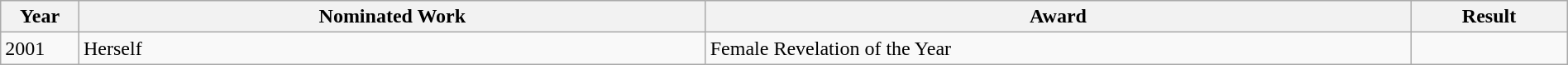<table class="wikitable" width=100%>
<tr>
<th width=5%>Year</th>
<th width=40%>Nominated Work</th>
<th width=45%>Award</th>
<th width=10%>Result</th>
</tr>
<tr>
<td>2001</td>
<td>Herself</td>
<td>Female Revelation of the Year</td>
<td></td>
</tr>
</table>
